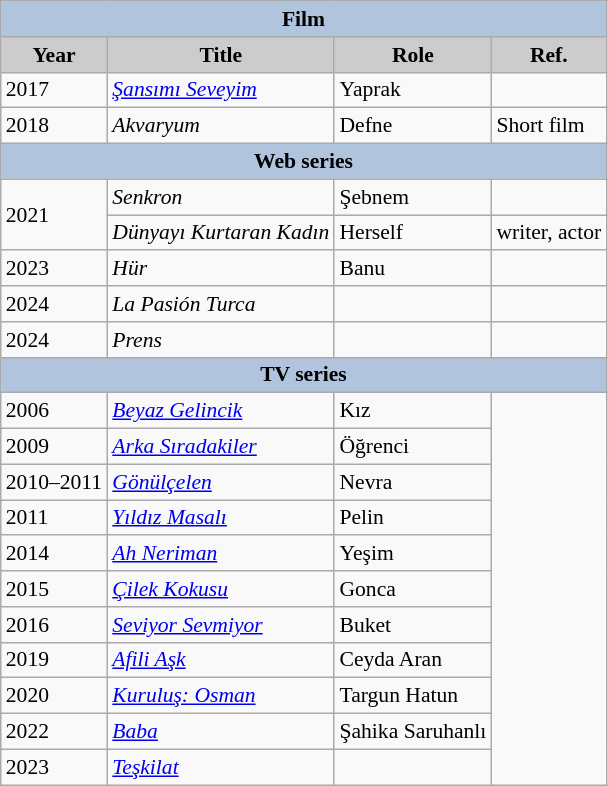<table class="wikitable" style="font-size:90%">
<tr>
<th colspan="4" style="background:LightSteelBlue">Film</th>
</tr>
<tr>
<th style="background:#CCCCCC">Year</th>
<th style="background:#CCCCCC">Title</th>
<th style="background:#CCCCCC">Role</th>
<th style="background:#CCCCCC">Ref.</th>
</tr>
<tr>
<td>2017</td>
<td><em><a href='#'>Şansımı Seveyim</a></em></td>
<td>Yaprak</td>
<td></td>
</tr>
<tr>
<td>2018</td>
<td><em>Akvaryum</em></td>
<td>Defne</td>
<td>Short film</td>
</tr>
<tr>
<th colspan="4" style="background:LightSteelBlue">Web series</th>
</tr>
<tr>
<td rowspan="2">2021</td>
<td><em>Senkron</em></td>
<td>Şebnem</td>
<td></td>
</tr>
<tr>
<td><em>Dünyayı Kurtaran Kadın</em></td>
<td>Herself</td>
<td>writer, actor</td>
</tr>
<tr>
<td>2023</td>
<td><em>Hür</em></td>
<td>Banu</td>
<td></td>
</tr>
<tr>
<td>2024</td>
<td><em>La Pasión Turca</em></td>
<td></td>
<td></td>
</tr>
<tr>
<td>2024</td>
<td><em>Prens</em></td>
<td></td>
<td></td>
</tr>
<tr>
<th colspan="4" style="background:LightSteelBlue">TV series</th>
</tr>
<tr>
<td>2006</td>
<td><em><a href='#'>Beyaz Gelincik</a></em></td>
<td>Kız</td>
<td rowspan="12"></td>
</tr>
<tr>
<td>2009</td>
<td><em><a href='#'>Arka Sıradakiler</a></em></td>
<td>Öğrenci</td>
</tr>
<tr>
<td>2010–2011</td>
<td><em><a href='#'>Gönülçelen</a></em></td>
<td>Nevra</td>
</tr>
<tr>
<td>2011</td>
<td><em><a href='#'>Yıldız Masalı</a></em></td>
<td>Pelin</td>
</tr>
<tr>
<td>2014</td>
<td><em><a href='#'>Ah Neriman</a></em></td>
<td>Yeşim</td>
</tr>
<tr>
<td>2015</td>
<td><em><a href='#'>Çilek Kokusu</a></em></td>
<td>Gonca</td>
</tr>
<tr>
<td>2016</td>
<td><em><a href='#'>Seviyor Sevmiyor</a></em></td>
<td>Buket</td>
</tr>
<tr>
<td>2019</td>
<td><em><a href='#'>Afili Aşk</a></em></td>
<td>Ceyda Aran</td>
</tr>
<tr>
<td>2020</td>
<td><em><a href='#'>Kuruluş: Osman</a></em></td>
<td>Targun Hatun</td>
</tr>
<tr>
<td>2022</td>
<td><em><a href='#'>Baba</a></em></td>
<td>Şahika Saruhanlı</td>
</tr>
<tr>
<td>2023</td>
<td><em><a href='#'>Teşkilat</a></em></td>
<td></td>
</tr>
</table>
